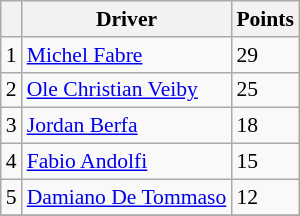<table class="wikitable" style="font-size: 90%;">
<tr>
<th></th>
<th>Driver</th>
<th>Points</th>
</tr>
<tr>
<td align="center">1</td>
<td> <a href='#'>Michel Fabre</a></td>
<td align="left">29</td>
</tr>
<tr>
<td align="center">2</td>
<td> <a href='#'>Ole Christian Veiby</a></td>
<td align="left">25</td>
</tr>
<tr>
<td align="center">3</td>
<td> <a href='#'>Jordan Berfa</a></td>
<td align="left">18</td>
</tr>
<tr>
<td align="center">4</td>
<td> <a href='#'>Fabio Andolfi</a></td>
<td align="left">15</td>
</tr>
<tr>
<td align="center">5</td>
<td> <a href='#'>Damiano De Tommaso</a></td>
<td align="left">12</td>
</tr>
<tr>
</tr>
</table>
